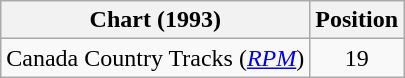<table class="wikitable sortable">
<tr>
<th scope="col">Chart (1993)</th>
<th scope="col">Position</th>
</tr>
<tr>
<td>Canada Country Tracks (<em><a href='#'>RPM</a></em>)</td>
<td align="center">19</td>
</tr>
</table>
